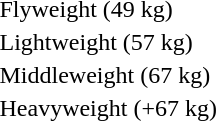<table>
<tr>
<td>Flyweight (49 kg)<br></td>
<td></td>
<td></td>
<td></td>
</tr>
<tr>
<td>Lightweight (57 kg)<br></td>
<td></td>
<td></td>
<td></td>
</tr>
<tr>
<td>Middleweight (67 kg)<br></td>
<td></td>
<td></td>
<td></td>
</tr>
<tr>
<td>Heavyweight (+67 kg)<br></td>
<td></td>
<td></td>
<td></td>
</tr>
</table>
